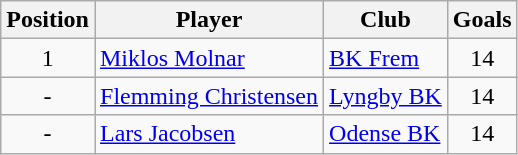<table class="wikitable" style="text-align: center;">
<tr>
<th>Position</th>
<th>Player</th>
<th>Club</th>
<th>Goals</th>
</tr>
<tr>
<td>1</td>
<td align="left"><a href='#'>Miklos Molnar</a></td>
<td align="left"><a href='#'>BK Frem</a></td>
<td>14</td>
</tr>
<tr>
<td>-</td>
<td align="left"><a href='#'>Flemming Christensen</a></td>
<td align="left"><a href='#'>Lyngby BK</a></td>
<td>14</td>
</tr>
<tr>
<td>-</td>
<td align="left"><a href='#'>Lars Jacobsen</a></td>
<td align="left"><a href='#'>Odense BK</a></td>
<td>14</td>
</tr>
</table>
